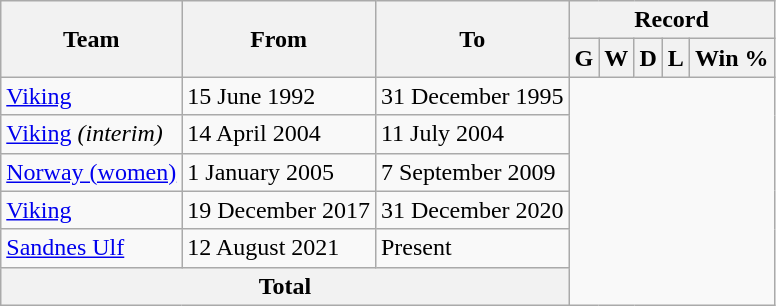<table class="wikitable" style="text-align: center">
<tr>
<th rowspan="2">Team</th>
<th rowspan="2">From</th>
<th rowspan="2">To</th>
<th colspan="5">Record</th>
</tr>
<tr>
<th>G</th>
<th>W</th>
<th>D</th>
<th>L</th>
<th>Win %</th>
</tr>
<tr>
<td align=left><a href='#'>Viking</a></td>
<td align=left>15 June 1992</td>
<td align=left>31 December 1995<br></td>
</tr>
<tr>
<td align=left><a href='#'>Viking</a> <em>(interim)</em></td>
<td align=left>14 April 2004</td>
<td align=left>11 July 2004<br></td>
</tr>
<tr>
<td align=left><a href='#'>Norway (women)</a></td>
<td align=left>1 January 2005</td>
<td align=left>7 September 2009<br></td>
</tr>
<tr>
<td align=left><a href='#'>Viking</a></td>
<td align=left>19 December 2017</td>
<td align=left>31 December 2020<br></td>
</tr>
<tr>
<td align=left><a href='#'>Sandnes Ulf</a></td>
<td align=left>12 August 2021</td>
<td align=left>Present<br></td>
</tr>
<tr>
<th colspan="3">Total<br></th>
</tr>
</table>
